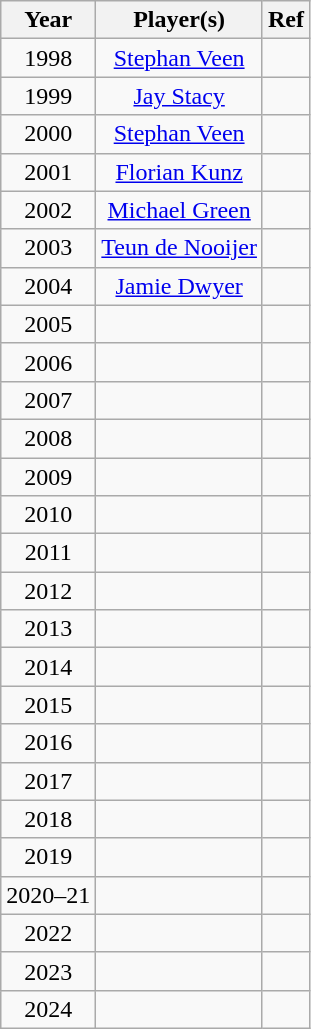<table class=wikitable style="text-align:center;">
<tr>
<th>Year</th>
<th>Player(s)</th>
<th>Ref</th>
</tr>
<tr>
<td>1998</td>
<td> <a href='#'>Stephan Veen</a></td>
<td></td>
</tr>
<tr>
<td>1999</td>
<td> <a href='#'>Jay Stacy</a></td>
<td></td>
</tr>
<tr>
<td>2000</td>
<td> <a href='#'>Stephan Veen</a></td>
<td></td>
</tr>
<tr>
<td>2001</td>
<td> <a href='#'>Florian Kunz</a></td>
<td></td>
</tr>
<tr>
<td>2002</td>
<td> <a href='#'>Michael Green</a></td>
<td></td>
</tr>
<tr>
<td>2003</td>
<td> <a href='#'>Teun de Nooijer</a></td>
<td></td>
</tr>
<tr>
<td>2004</td>
<td> <a href='#'>Jamie Dwyer</a></td>
<td></td>
</tr>
<tr>
<td>2005</td>
<td></td>
<td></td>
</tr>
<tr>
<td>2006</td>
<td></td>
<td></td>
</tr>
<tr>
<td>2007</td>
<td></td>
<td></td>
</tr>
<tr>
<td>2008</td>
<td></td>
<td></td>
</tr>
<tr>
<td>2009</td>
<td></td>
<td></td>
</tr>
<tr>
<td>2010</td>
<td></td>
<td></td>
</tr>
<tr>
<td>2011</td>
<td></td>
<td></td>
</tr>
<tr>
<td>2012</td>
<td></td>
<td></td>
</tr>
<tr>
<td>2013</td>
<td></td>
<td></td>
</tr>
<tr>
<td>2014</td>
<td></td>
<td></td>
</tr>
<tr>
<td>2015</td>
<td></td>
<td></td>
</tr>
<tr>
<td>2016</td>
<td></td>
<td></td>
</tr>
<tr>
<td>2017</td>
<td></td>
<td></td>
</tr>
<tr>
<td>2018</td>
<td></td>
<td></td>
</tr>
<tr>
<td>2019</td>
<td></td>
<td></td>
</tr>
<tr>
<td>2020–21</td>
<td></td>
<td></td>
</tr>
<tr>
<td>2022</td>
<td></td>
<td></td>
</tr>
<tr>
<td>2023</td>
<td></td>
<td></td>
</tr>
<tr>
<td>2024</td>
<td></td>
<td></td>
</tr>
</table>
